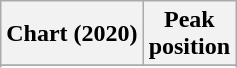<table class="wikitable plainrowheaders" style="text-align:center">
<tr>
<th scope="col">Chart (2020)</th>
<th scope="col">Peak<br>position</th>
</tr>
<tr>
</tr>
<tr>
</tr>
<tr>
</tr>
</table>
